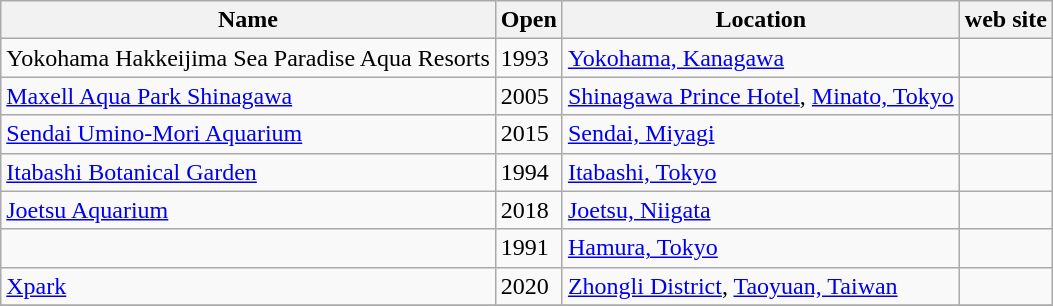<table class="wikitable sortable" style="font-size:100%;">
<tr>
<th>Name</th>
<th>Open</th>
<th>Location</th>
<th>web site</th>
</tr>
<tr>
<td>Yokohama Hakkeijima Sea Paradise Aqua Resorts</td>
<td>1993</td>
<td><a href='#'>Yokohama, Kanagawa</a></td>
<td></td>
</tr>
<tr>
<td><a href='#'>Maxell Aqua Park Shinagawa</a></td>
<td>2005</td>
<td><a href='#'>Shinagawa Prince Hotel</a>, <a href='#'>Minato, Tokyo</a></td>
<td></td>
</tr>
<tr>
<td><a href='#'>Sendai Umino-Mori Aquarium</a></td>
<td>2015</td>
<td><a href='#'>Sendai, Miyagi</a></td>
<td></td>
</tr>
<tr>
<td><a href='#'>Itabashi Botanical Garden</a></td>
<td>1994</td>
<td><a href='#'>Itabashi, Tokyo</a></td>
<td></td>
</tr>
<tr>
<td><a href='#'>Joetsu Aquarium</a></td>
<td>2018</td>
<td><a href='#'>Joetsu, Niigata</a></td>
<td></td>
</tr>
<tr>
<td></td>
<td>1991</td>
<td><a href='#'>Hamura, Tokyo</a></td>
<td></td>
</tr>
<tr>
<td><a href='#'>Xpark</a></td>
<td>2020</td>
<td><a href='#'>Zhongli District</a>, <a href='#'>Taoyuan, Taiwan</a></td>
<td></td>
</tr>
<tr>
</tr>
</table>
